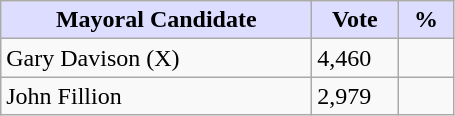<table class="wikitable">
<tr>
<th style="background:#ddf; width:200px;">Mayoral Candidate </th>
<th style="background:#ddf; width:50px;">Vote</th>
<th style="background:#ddf; width:30px;">%</th>
</tr>
<tr>
<td>Gary Davison (X)</td>
<td>4,460</td>
<td></td>
</tr>
<tr>
<td>John Fillion</td>
<td>2,979</td>
<td></td>
</tr>
</table>
